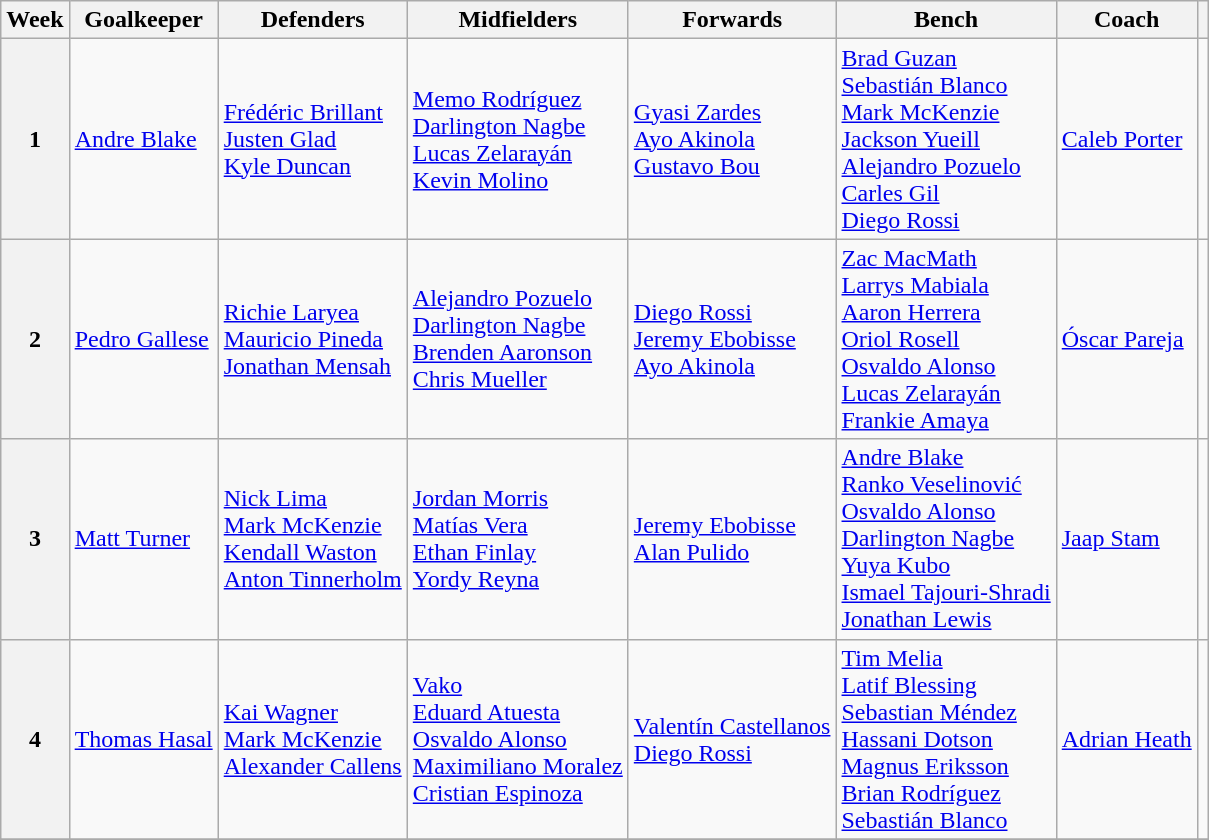<table class="wikitable collapsible collapsed">
<tr>
<th>Week</th>
<th>Goalkeeper</th>
<th>Defenders</th>
<th>Midfielders</th>
<th>Forwards</th>
<th>Bench</th>
<th>Coach</th>
<th></th>
</tr>
<tr>
<th>1</th>
<td> <a href='#'>Andre Blake</a></td>
<td> <a href='#'>Frédéric Brillant</a><br> <a href='#'>Justen Glad</a><br> <a href='#'>Kyle Duncan</a></td>
<td> <a href='#'>Memo Rodríguez</a><br> <a href='#'>Darlington Nagbe</a><br> <a href='#'>Lucas Zelarayán</a><br> <a href='#'>Kevin Molino</a></td>
<td> <a href='#'>Gyasi Zardes</a><br> <a href='#'>Ayo Akinola</a><br> <a href='#'>Gustavo Bou</a></td>
<td> <a href='#'>Brad Guzan</a><br> <a href='#'>Sebastián Blanco</a><br> <a href='#'>Mark McKenzie</a><br> <a href='#'>Jackson Yueill</a><br> <a href='#'>Alejandro Pozuelo</a><br> <a href='#'>Carles Gil</a><br> <a href='#'>Diego Rossi</a></td>
<td> <a href='#'>Caleb Porter</a></td>
<td></td>
</tr>
<tr>
<th>2</th>
<td> <a href='#'>Pedro Gallese</a></td>
<td> <a href='#'>Richie Laryea</a><br> <a href='#'>Mauricio Pineda</a><br> <a href='#'>Jonathan Mensah</a></td>
<td> <a href='#'>Alejandro Pozuelo</a><br> <a href='#'>Darlington Nagbe</a><br> <a href='#'>Brenden Aaronson</a><br> <a href='#'>Chris Mueller</a></td>
<td> <a href='#'>Diego Rossi</a><br> <a href='#'>Jeremy Ebobisse</a><br> <a href='#'>Ayo Akinola</a></td>
<td> <a href='#'>Zac MacMath</a><br> <a href='#'>Larrys Mabiala</a><br> <a href='#'>Aaron Herrera</a><br> <a href='#'>Oriol Rosell</a><br> <a href='#'>Osvaldo Alonso</a><br> <a href='#'>Lucas Zelarayán</a><br> <a href='#'>Frankie Amaya</a></td>
<td> <a href='#'>Óscar Pareja</a></td>
<td></td>
</tr>
<tr>
<th>3</th>
<td> <a href='#'>Matt Turner</a></td>
<td> <a href='#'>Nick Lima</a><br> <a href='#'>Mark McKenzie</a><br> <a href='#'>Kendall Waston</a><br> <a href='#'>Anton Tinnerholm</a></td>
<td> <a href='#'>Jordan Morris</a><br> <a href='#'>Matías Vera</a><br> <a href='#'>Ethan Finlay</a><br> <a href='#'>Yordy Reyna</a></td>
<td> <a href='#'>Jeremy Ebobisse</a><br> <a href='#'>Alan Pulido</a></td>
<td> <a href='#'>Andre Blake</a><br> <a href='#'>Ranko Veselinović</a><br> <a href='#'>Osvaldo Alonso</a><br> <a href='#'>Darlington Nagbe</a><br> <a href='#'>Yuya Kubo</a><br> <a href='#'>Ismael Tajouri-Shradi</a><br> <a href='#'>Jonathan Lewis</a></td>
<td> <a href='#'>Jaap Stam</a></td>
<td></td>
</tr>
<tr>
<th>4</th>
<td> <a href='#'>Thomas Hasal</a></td>
<td> <a href='#'>Kai Wagner</a><br> <a href='#'>Mark McKenzie</a><br> <a href='#'>Alexander Callens</a></td>
<td> <a href='#'>Vako</a><br> <a href='#'>Eduard Atuesta</a><br> <a href='#'>Osvaldo Alonso</a><br> <a href='#'>Maximiliano Moralez</a><br> <a href='#'>Cristian Espinoza</a></td>
<td> <a href='#'>Valentín Castellanos</a><br> <a href='#'>Diego Rossi</a></td>
<td> <a href='#'>Tim Melia</a><br> <a href='#'>Latif Blessing</a><br> <a href='#'>Sebastian Méndez</a><br> <a href='#'>Hassani Dotson</a><br> <a href='#'>Magnus Eriksson</a><br> <a href='#'>Brian Rodríguez</a><br> <a href='#'>Sebastián Blanco</a></td>
<td> <a href='#'>Adrian Heath</a></td>
<td></td>
</tr>
<tr>
</tr>
</table>
